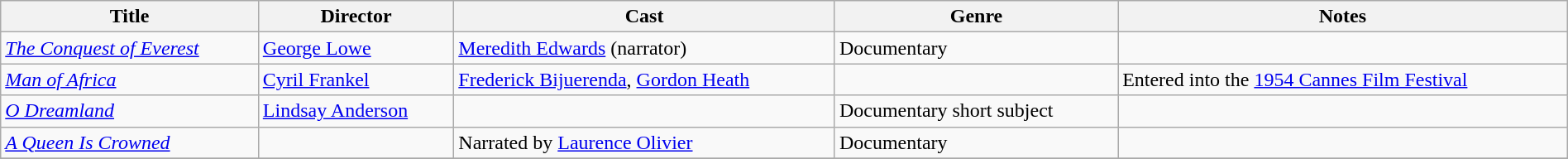<table class="wikitable" style="width:100%;">
<tr>
<th>Title</th>
<th>Director</th>
<th>Cast</th>
<th>Genre</th>
<th>Notes</th>
</tr>
<tr>
<td><em><a href='#'>The Conquest of Everest</a></em></td>
<td><a href='#'>George Lowe</a></td>
<td><a href='#'>Meredith Edwards</a> (narrator)</td>
<td>Documentary</td>
<td></td>
</tr>
<tr>
<td><em><a href='#'>Man of Africa</a></em></td>
<td><a href='#'>Cyril Frankel</a></td>
<td><a href='#'>Frederick Bijuerenda</a>, <a href='#'>Gordon Heath</a></td>
<td></td>
<td>Entered into the <a href='#'>1954 Cannes Film Festival</a></td>
</tr>
<tr>
<td><em><a href='#'>O Dreamland</a></em></td>
<td><a href='#'>Lindsay Anderson</a></td>
<td></td>
<td>Documentary short subject</td>
<td></td>
</tr>
<tr>
<td><em><a href='#'>A Queen Is Crowned</a></em></td>
<td></td>
<td>Narrated by <a href='#'>Laurence Olivier</a></td>
<td>Documentary</td>
<td></td>
</tr>
<tr>
</tr>
</table>
